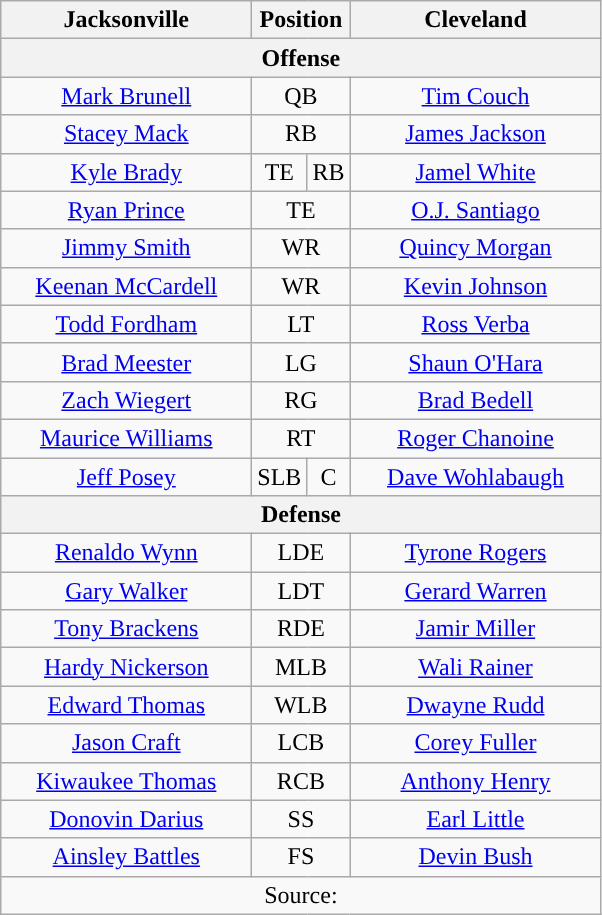<table class="wikitable" style="text-align:center">
<tr>
<th style="width:160px">Jacksonville</th>
<th colspan="2">Position</th>
<th style="width:160px">Cleveland</th>
</tr>
<tr>
<th colspan="4" style="text-align:center">Offense</th>
</tr>
<tr>
<td><a href='#'>Mark Brunell</a></td>
<td colspan="2" style="text-align:center">QB</td>
<td><a href='#'>Tim Couch</a></td>
</tr>
<tr>
<td><a href='#'>Stacey Mack</a></td>
<td colspan="2" style="text-align:center">RB</td>
<td><a href='#'>James Jackson</a></td>
</tr>
<tr>
<td><a href='#'>Kyle Brady</a></td>
<td style="text-align:center">TE</td>
<td style="text-align:center">RB</td>
<td><a href='#'>Jamel White</a></td>
</tr>
<tr>
<td><a href='#'>Ryan Prince</a></td>
<td colspan="2" style="text-align:center">TE</td>
<td><a href='#'>O.J. Santiago</a></td>
</tr>
<tr>
<td><a href='#'>Jimmy Smith</a></td>
<td colspan="2" style="text-align:center">WR</td>
<td><a href='#'>Quincy Morgan</a></td>
</tr>
<tr>
<td><a href='#'>Keenan McCardell</a></td>
<td colspan="2" style="text-align:center">WR</td>
<td><a href='#'>Kevin Johnson</a></td>
</tr>
<tr>
<td><a href='#'>Todd Fordham</a></td>
<td colspan="2" style="text-align:center">LT</td>
<td><a href='#'>Ross Verba</a></td>
</tr>
<tr>
<td><a href='#'>Brad Meester</a></td>
<td colspan="2" style="text-align:center">LG</td>
<td><a href='#'>Shaun O'Hara</a></td>
</tr>
<tr>
<td><a href='#'>Zach Wiegert</a></td>
<td colspan="2" style="text-align:center">RG</td>
<td><a href='#'>Brad Bedell</a></td>
</tr>
<tr>
<td><a href='#'>Maurice Williams</a></td>
<td colspan="2" style="text-align:center">RT</td>
<td><a href='#'>Roger Chanoine</a></td>
</tr>
<tr>
<td><a href='#'>Jeff Posey</a></td>
<td style="text-align:center">SLB</td>
<td style="text-align:center">C</td>
<td><a href='#'>Dave Wohlabaugh</a></td>
</tr>
<tr>
<th colspan="4" style="text-align:center">Defense</th>
</tr>
<tr>
<td><a href='#'>Renaldo Wynn</a></td>
<td colspan="2" style="text-align:center">LDE</td>
<td><a href='#'>Tyrone Rogers</a></td>
</tr>
<tr>
<td><a href='#'>Gary Walker</a></td>
<td colspan="2" style="text-align:center">LDT</td>
<td><a href='#'>Gerard Warren</a></td>
</tr>
<tr>
<td><a href='#'>Tony Brackens</a></td>
<td colspan="2" style="text-align:center">RDE</td>
<td><a href='#'>Jamir Miller</a></td>
</tr>
<tr>
<td><a href='#'>Hardy Nickerson</a></td>
<td colspan="2" style="text-align:center">MLB</td>
<td><a href='#'>Wali Rainer</a></td>
</tr>
<tr>
<td><a href='#'>Edward Thomas</a></td>
<td colspan="2" style="text-align:center">WLB</td>
<td><a href='#'>Dwayne Rudd</a></td>
</tr>
<tr>
<td><a href='#'>Jason Craft</a></td>
<td colspan="2" style="text-align:center">LCB</td>
<td><a href='#'>Corey Fuller</a></td>
</tr>
<tr>
<td><a href='#'>Kiwaukee Thomas</a></td>
<td colspan="2" style="text-align:center">RCB</td>
<td><a href='#'>Anthony Henry</a></td>
</tr>
<tr>
<td><a href='#'>Donovin Darius</a></td>
<td colspan="2" style="text-align:center">SS</td>
<td><a href='#'>Earl Little</a></td>
</tr>
<tr>
<td><a href='#'>Ainsley Battles</a></td>
<td colspan="2" style="text-align:center">FS</td>
<td><a href='#'>Devin Bush</a></td>
</tr>
<tr>
<td colspan="4">Source:</td>
</tr>
</table>
